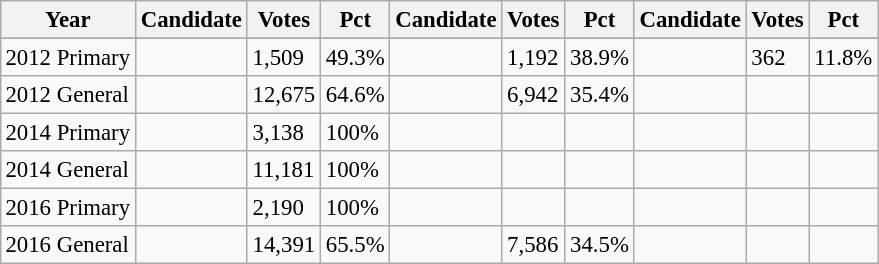<table class="wikitable" style="margin:0.5em ; font-size:95%">
<tr>
<th>Year</th>
<th>Candidate</th>
<th>Votes</th>
<th>Pct</th>
<th>Candidate</th>
<th>Votes</th>
<th>Pct</th>
<th>Candidate</th>
<th>Votes</th>
<th>Pct</th>
</tr>
<tr>
</tr>
<tr>
<td>2012 Primary</td>
<td></td>
<td>1,509</td>
<td>49.3%</td>
<td></td>
<td>1,192</td>
<td>38.9%</td>
<td></td>
<td>362</td>
<td>11.8%</td>
</tr>
<tr>
<td>2012 General</td>
<td></td>
<td>12,675</td>
<td>64.6%</td>
<td></td>
<td>6,942</td>
<td>35.4%</td>
<td></td>
<td></td>
<td></td>
</tr>
<tr>
<td>2014 Primary</td>
<td></td>
<td>3,138</td>
<td>100%</td>
<td></td>
<td></td>
<td></td>
<td></td>
<td></td>
<td></td>
</tr>
<tr>
<td>2014 General</td>
<td></td>
<td>11,181</td>
<td>100%</td>
<td></td>
<td></td>
<td></td>
<td></td>
<td></td>
<td></td>
</tr>
<tr>
<td>2016 Primary</td>
<td></td>
<td>2,190</td>
<td>100%</td>
<td></td>
<td></td>
<td></td>
<td></td>
<td></td>
<td></td>
</tr>
<tr>
<td>2016 General</td>
<td></td>
<td>14,391</td>
<td>65.5%</td>
<td></td>
<td>7,586</td>
<td>34.5%</td>
<td></td>
<td></td>
<td></td>
</tr>
</table>
